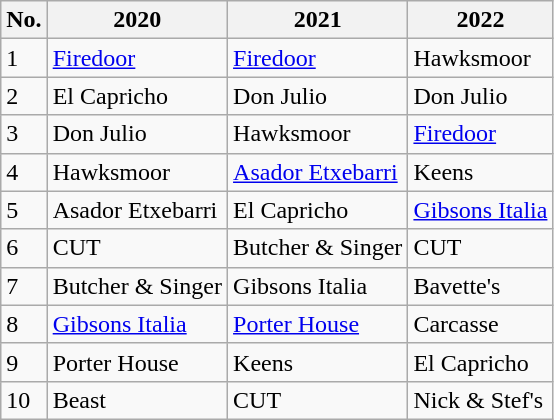<table class="wikitable">
<tr>
<th>No.</th>
<th>2020</th>
<th>2021</th>
<th>2022</th>
</tr>
<tr>
<td>1</td>
<td> <a href='#'>Firedoor</a></td>
<td> <a href='#'>Firedoor</a></td>
<td> Hawksmoor</td>
</tr>
<tr>
<td>2</td>
<td> El Capricho</td>
<td> Don Julio</td>
<td> Don Julio</td>
</tr>
<tr>
<td>3</td>
<td> Don Julio</td>
<td> Hawksmoor</td>
<td> <a href='#'>Firedoor</a></td>
</tr>
<tr>
<td>4</td>
<td> Hawksmoor</td>
<td> <a href='#'>Asador Etxebarri</a></td>
<td> Keens</td>
</tr>
<tr>
<td>5</td>
<td> Asador Etxebarri</td>
<td> El Capricho</td>
<td> <a href='#'>Gibsons Italia</a></td>
</tr>
<tr>
<td>6</td>
<td> CUT</td>
<td> Butcher & Singer</td>
<td> CUT</td>
</tr>
<tr>
<td>7</td>
<td> Butcher & Singer</td>
<td> Gibsons Italia</td>
<td> Bavette's</td>
</tr>
<tr>
<td>8</td>
<td> <a href='#'>Gibsons Italia</a></td>
<td> <a href='#'>Porter House</a></td>
<td> Carcasse</td>
</tr>
<tr>
<td>9</td>
<td> Porter House</td>
<td> Keens</td>
<td> El Capricho</td>
</tr>
<tr>
<td>10</td>
<td> Beast</td>
<td> CUT</td>
<td> Nick & Stef's</td>
</tr>
</table>
